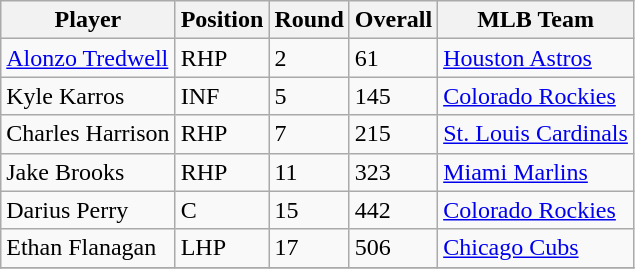<table class="wikitable">
<tr>
<th>Player</th>
<th>Position</th>
<th>Round</th>
<th>Overall</th>
<th>MLB Team</th>
</tr>
<tr>
<td><a href='#'>Alonzo Tredwell</a></td>
<td>RHP</td>
<td>2</td>
<td>61</td>
<td><a href='#'>Houston Astros</a></td>
</tr>
<tr>
<td>Kyle Karros</td>
<td>INF</td>
<td>5</td>
<td>145</td>
<td><a href='#'>Colorado Rockies</a></td>
</tr>
<tr>
<td>Charles Harrison</td>
<td>RHP</td>
<td>7</td>
<td>215</td>
<td><a href='#'>St. Louis Cardinals</a></td>
</tr>
<tr>
<td>Jake Brooks</td>
<td>RHP</td>
<td>11</td>
<td>323</td>
<td><a href='#'>Miami Marlins</a></td>
</tr>
<tr>
<td>Darius Perry</td>
<td>C</td>
<td>15</td>
<td>442</td>
<td><a href='#'>Colorado Rockies</a></td>
</tr>
<tr>
<td>Ethan Flanagan</td>
<td>LHP</td>
<td>17</td>
<td>506</td>
<td><a href='#'>Chicago Cubs</a></td>
</tr>
<tr>
</tr>
</table>
